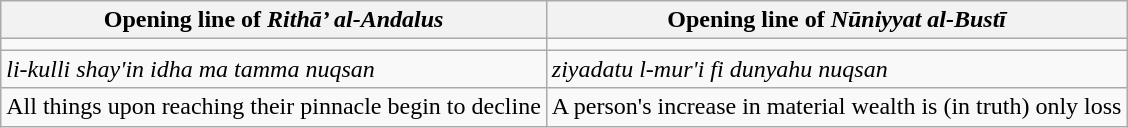<table class="wikitable">
<tr>
<th>Opening line of <em>Rithā’ al-Andalus</em></th>
<th>Opening line of <em>Nūniyyat al-Bustī</em></th>
</tr>
<tr>
<td></td>
<td></td>
</tr>
<tr>
<td><em>li-kulli shay'in idha ma tamma nuqsan</em></td>
<td><em>ziyadatu l-mur'i fi dunyahu nuqsan</em></td>
</tr>
<tr>
<td>All things upon reaching their pinnacle begin to decline</td>
<td>A person's increase in material wealth is (in truth) only loss</td>
</tr>
</table>
